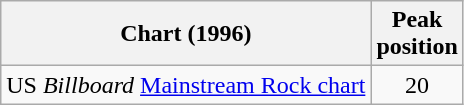<table class="wikitable">
<tr>
<th>Chart (1996)</th>
<th>Peak<br>position</th>
</tr>
<tr>
<td>US <em>Billboard</em> <a href='#'>Mainstream Rock chart</a></td>
<td align="center">20</td>
</tr>
</table>
